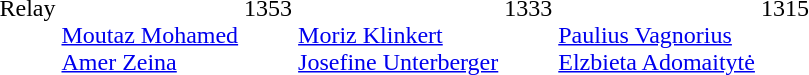<table>
<tr style="vertical-align:top;">
<td>Relay</td>
<td><br><a href='#'>Moutaz Mohamed</a><br><a href='#'>Amer Zeina</a></td>
<td>1353</td>
<td><br><a href='#'>Moriz Klinkert</a><br><a href='#'>Josefine Unterberger</a></td>
<td>1333</td>
<td><br><a href='#'>Paulius Vagnorius</a><br><a href='#'>Elzbieta Adomaitytė</a></td>
<td>1315</td>
</tr>
</table>
